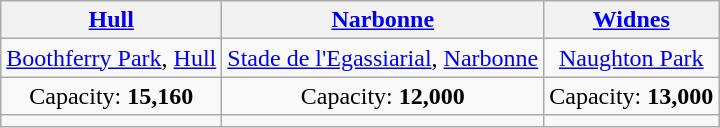<table class="wikitable" style="text-align:center">
<tr>
<th> <a href='#'>Hull</a></th>
<th> <a href='#'>Narbonne</a></th>
<th> <a href='#'>Widnes</a></th>
</tr>
<tr>
<td><a href='#'>Boothferry Park</a>, <a href='#'>Hull</a></td>
<td><a href='#'>Stade de l'Egassiarial</a>, <a href='#'>Narbonne</a></td>
<td><a href='#'>Naughton Park</a></td>
</tr>
<tr>
<td>Capacity: <strong>	15,160</strong></td>
<td>Capacity: <strong>12,000</strong></td>
<td>Capacity: <strong>13,000</strong></td>
</tr>
<tr>
<td></td>
<td></td>
<td></td>
</tr>
</table>
